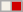<table class=wikitable style="font-size: 95%">
<tr>
<td bgcolor=f5f1e7><strong></strong></td>
<td bgcolor=d00000><strong></strong></td>
</tr>
</table>
